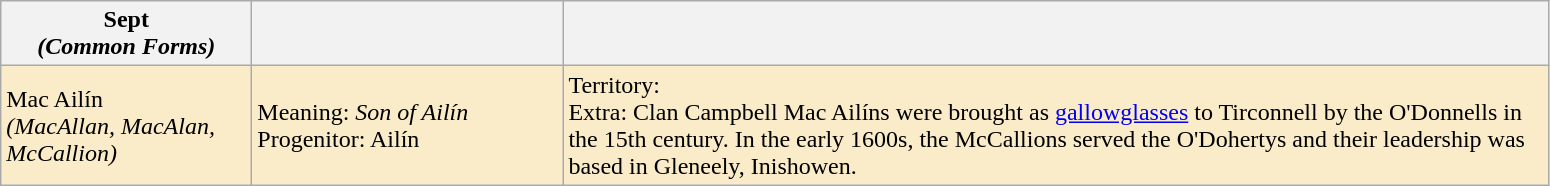<table class="wikitable">
<tr>
<th width="160">Sept<br><em>(Common Forms)</em></th>
<th width="200"></th>
<th width="650"></th>
</tr>
<tr bgcolor="#faecc8">
<td>Mac Ailín<br><em>(MacAllan, MacAlan, McCallion)</em></td>
<td>Meaning: <em>Son of Ailín</em> <br>Progenitor: Ailín</td>
<td>Territory:<br>Extra: Clan Campbell Mac Ailíns were brought as <a href='#'>gallowglasses</a> to Tirconnell by the O'Donnells in the 15th century. In the early 1600s, the McCallions served the O'Dohertys and their leadership was based in Gleneely, Inishowen.</td>
</tr>
</table>
